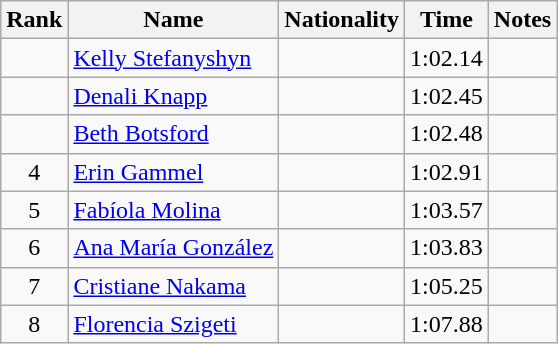<table class="wikitable sortable" style="text-align:center">
<tr>
<th>Rank</th>
<th>Name</th>
<th>Nationality</th>
<th>Time</th>
<th>Notes</th>
</tr>
<tr>
<td></td>
<td align=left><a href='#'>Kelly Stefanyshyn</a></td>
<td align=left></td>
<td>1:02.14</td>
<td></td>
</tr>
<tr>
<td></td>
<td align=left><a href='#'>Denali Knapp</a></td>
<td align=left></td>
<td>1:02.45</td>
<td></td>
</tr>
<tr>
<td></td>
<td align=left><a href='#'>Beth Botsford</a></td>
<td align=left></td>
<td>1:02.48</td>
<td></td>
</tr>
<tr>
<td>4</td>
<td align=left><a href='#'>Erin Gammel</a></td>
<td align=left></td>
<td>1:02.91</td>
<td></td>
</tr>
<tr>
<td>5</td>
<td align=left><a href='#'>Fabíola Molina</a></td>
<td align=left></td>
<td>1:03.57</td>
<td></td>
</tr>
<tr>
<td>6</td>
<td align=left><a href='#'>Ana María González</a></td>
<td align=left></td>
<td>1:03.83</td>
<td></td>
</tr>
<tr>
<td>7</td>
<td align=left><a href='#'>Cristiane Nakama</a></td>
<td align=left></td>
<td>1:05.25</td>
<td></td>
</tr>
<tr>
<td>8</td>
<td align=left><a href='#'>Florencia Szigeti</a></td>
<td align=left></td>
<td>1:07.88</td>
<td></td>
</tr>
</table>
